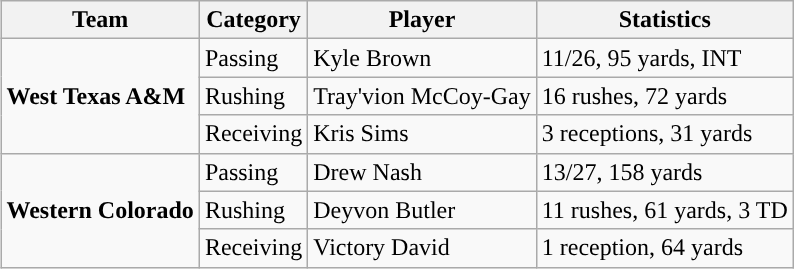<table class="wikitable" style="float: right;">
<tr>
<th>Team</th>
<th>Category</th>
<th>Player</th>
<th>Statistics</th>
</tr>
<tr>
<td rowspan=3><strong>West Texas A&M</strong></td>
<td>Passing</td>
<td>Kyle Brown</td>
<td>11/26, 95 yards, INT</td>
</tr>
<tr>
<td>Rushing</td>
<td>Tray'vion McCoy-Gay</td>
<td>16 rushes, 72 yards</td>
</tr>
<tr>
<td>Receiving</td>
<td>Kris Sims</td>
<td>3 receptions, 31 yards</td>
</tr>
<tr>
<td rowspan=3><strong>Western Colorado</strong></td>
<td>Passing</td>
<td>Drew Nash</td>
<td>13/27, 158 yards</td>
</tr>
<tr>
<td>Rushing</td>
<td>Deyvon Butler</td>
<td>11 rushes, 61 yards, 3 TD</td>
</tr>
<tr>
<td>Receiving</td>
<td>Victory David</td>
<td>1 reception, 64 yards</td>
</tr>
</table>
